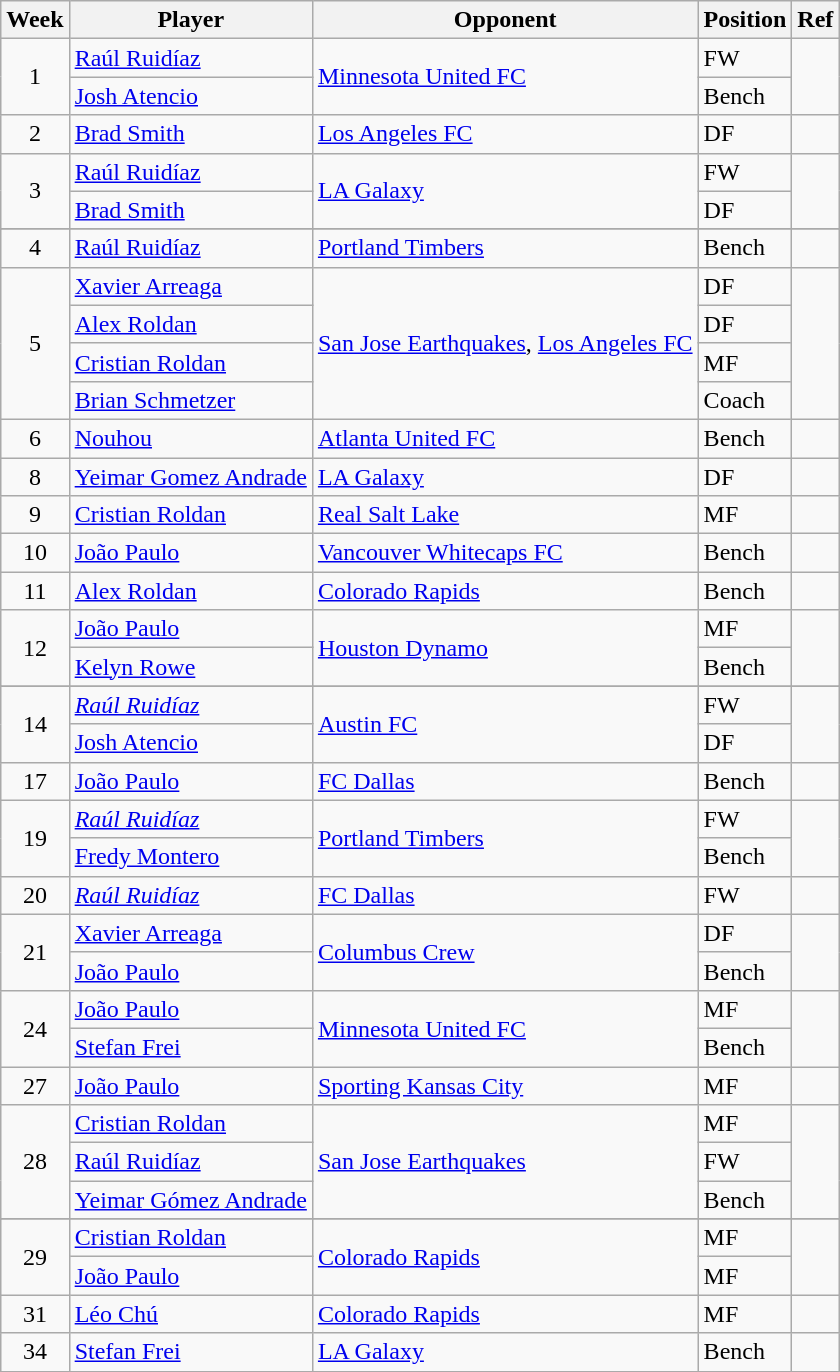<table class=wikitable>
<tr>
<th>Week</th>
<th>Player</th>
<th>Opponent</th>
<th>Position</th>
<th>Ref</th>
</tr>
<tr>
<td align=center rowspan="2">1</td>
<td> <a href='#'>Raúl Ruidíaz</a></td>
<td rowspan="2"><a href='#'>Minnesota United FC</a></td>
<td>FW</td>
<td rowspan="2"></td>
</tr>
<tr>
<td> <a href='#'>Josh Atencio</a></td>
<td>Bench</td>
</tr>
<tr>
<td align=center rowspan="1">2</td>
<td> <a href='#'>Brad Smith</a></td>
<td rowspan="1"><a href='#'>Los Angeles FC</a></td>
<td>DF</td>
<td rowspan="1"></td>
</tr>
<tr>
<td align=center rowspan="2">3</td>
<td> <a href='#'>Raúl Ruidíaz</a></td>
<td rowspan="2"><a href='#'>LA Galaxy</a></td>
<td>FW</td>
<td rowspan="2"></td>
</tr>
<tr>
<td> <a href='#'>Brad Smith</a></td>
<td>DF</td>
</tr>
<tr>
</tr>
<tr>
<td align=center rowspan="1">4</td>
<td> <a href='#'>Raúl Ruidíaz</a></td>
<td rowspan="1"><a href='#'>Portland Timbers</a></td>
<td>Bench</td>
<td rowspan="1"></td>
</tr>
<tr>
<td align=center rowspan="4">5</td>
<td> <a href='#'>Xavier Arreaga</a></td>
<td rowspan="4"><a href='#'>San Jose Earthquakes</a>, <a href='#'>Los Angeles FC</a></td>
<td>DF</td>
<td rowspan="4"></td>
</tr>
<tr>
<td> <a href='#'>Alex Roldan</a></td>
<td>DF</td>
</tr>
<tr>
<td> <a href='#'>Cristian Roldan</a></td>
<td>MF</td>
</tr>
<tr>
<td> <a href='#'>Brian Schmetzer</a></td>
<td>Coach</td>
</tr>
<tr>
<td align=center rowspan="1">6</td>
<td> <a href='#'>Nouhou</a></td>
<td rowspan="1"><a href='#'>Atlanta United FC</a></td>
<td>Bench</td>
<td rowspan="1"></td>
</tr>
<tr>
<td align=center rowspan="1">8</td>
<td> <a href='#'>Yeimar Gomez Andrade</a></td>
<td rowspan="1"><a href='#'>LA Galaxy</a></td>
<td>DF</td>
<td rowspan="1"></td>
</tr>
<tr>
<td align=center rowspan="1">9</td>
<td> <a href='#'>Cristian Roldan</a></td>
<td rowspan="1"><a href='#'>Real Salt Lake</a></td>
<td>MF</td>
<td rowspan="1"></td>
</tr>
<tr>
<td align=center rowspan="1">10</td>
<td> <a href='#'>João Paulo</a></td>
<td rowspan="1"><a href='#'>Vancouver Whitecaps FC</a></td>
<td>Bench</td>
<td rowspan="1"></td>
</tr>
<tr>
<td align=center rowspan="1">11</td>
<td> <a href='#'>Alex Roldan</a></td>
<td rowspan="1"><a href='#'>Colorado Rapids</a></td>
<td>Bench</td>
<td rowspan="1"></td>
</tr>
<tr>
<td align=center rowspan="2">12</td>
<td> <a href='#'>João Paulo</a></td>
<td rowspan="2"><a href='#'>Houston Dynamo</a></td>
<td>MF</td>
<td rowspan="2"></td>
</tr>
<tr>
<td> <a href='#'>Kelyn Rowe</a></td>
<td>Bench</td>
</tr>
<tr>
</tr>
<tr>
<td align=center rowspan="2">14</td>
<td> <em><a href='#'>Raúl Ruidíaz</a></em></td>
<td rowspan="2"><a href='#'>Austin FC</a></td>
<td>FW</td>
<td rowspan="2"></td>
</tr>
<tr>
<td> <a href='#'>Josh Atencio</a></td>
<td>DF</td>
</tr>
<tr>
<td align=center rowspan="1">17</td>
<td> <a href='#'>João Paulo</a></td>
<td rowspan="1"><a href='#'>FC Dallas</a></td>
<td>Bench</td>
<td rowspan="1"></td>
</tr>
<tr>
<td align=center rowspan="2">19</td>
<td> <em><a href='#'>Raúl Ruidíaz</a></em></td>
<td rowspan="2"><a href='#'>Portland Timbers</a></td>
<td>FW</td>
<td rowspan="2"></td>
</tr>
<tr>
<td> <a href='#'>Fredy Montero</a></td>
<td>Bench</td>
</tr>
<tr>
<td align=center rowspan="1">20</td>
<td> <em><a href='#'>Raúl Ruidíaz</a></em></td>
<td rowspan="1"><a href='#'>FC Dallas</a></td>
<td>FW</td>
<td rowspan="1"></td>
</tr>
<tr>
<td align=center rowspan="2">21</td>
<td> <a href='#'>Xavier Arreaga</a></td>
<td rowspan="2"><a href='#'>Columbus Crew</a></td>
<td>DF</td>
<td rowspan="2"></td>
</tr>
<tr>
<td> <a href='#'>João Paulo</a></td>
<td>Bench</td>
</tr>
<tr>
<td align=center rowspan="2">24</td>
<td> <a href='#'>João Paulo</a></td>
<td rowspan="2"><a href='#'>Minnesota United FC</a></td>
<td>MF</td>
<td rowspan="2"></td>
</tr>
<tr>
<td> <a href='#'>Stefan Frei</a></td>
<td>Bench</td>
</tr>
<tr>
<td align=center rowspan="1">27</td>
<td> <a href='#'>João Paulo</a></td>
<td rowspan="1"><a href='#'>Sporting Kansas City</a></td>
<td>MF</td>
<td rowspan="1"></td>
</tr>
<tr>
<td align=center rowspan="3">28</td>
<td> <a href='#'>Cristian Roldan</a></td>
<td rowspan="3"><a href='#'>San Jose Earthquakes</a></td>
<td>MF</td>
<td rowspan="3"></td>
</tr>
<tr>
<td> <a href='#'>Raúl Ruidíaz</a></td>
<td>FW</td>
</tr>
<tr>
<td> <a href='#'>Yeimar Gómez Andrade</a></td>
<td>Bench</td>
</tr>
<tr>
</tr>
<tr>
<td align=center rowspan="2">29</td>
<td> <a href='#'>Cristian Roldan</a></td>
<td rowspan="2"><a href='#'>Colorado Rapids</a></td>
<td>MF</td>
<td rowspan="2"></td>
</tr>
<tr>
<td> <a href='#'>João Paulo</a></td>
<td>MF</td>
</tr>
<tr>
<td align=center rowspan="1">31</td>
<td> <a href='#'>Léo Chú</a></td>
<td rowspan="1"><a href='#'>Colorado Rapids</a></td>
<td>MF</td>
<td rowspan="1"></td>
</tr>
<tr>
<td align=center rowspan="1">34</td>
<td> <a href='#'>Stefan Frei</a></td>
<td rowspan="1"><a href='#'>LA Galaxy</a></td>
<td>Bench</td>
<td rowspan="1"></td>
</tr>
<tr>
</tr>
</table>
